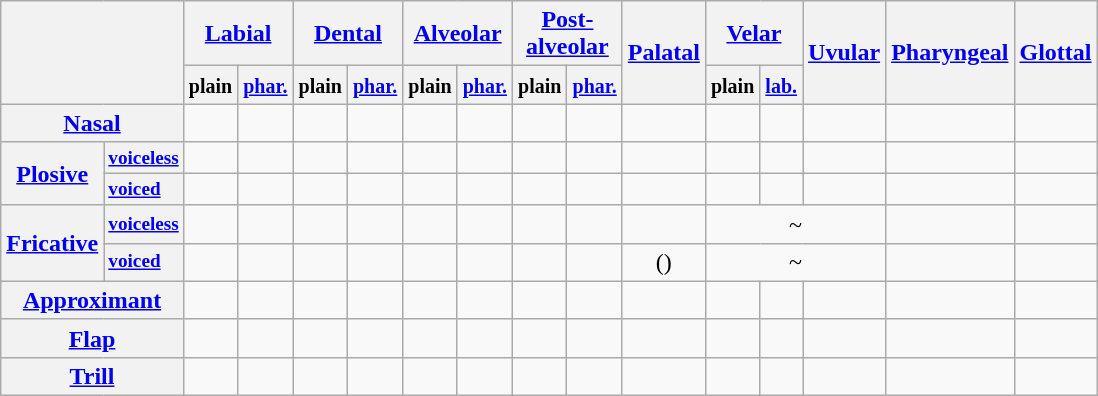<table class="wikitable" style=text-align:center>
<tr class="wikitable">
<th colspan="2" rowspan="2"></th>
<th colspan="2"><a href='#'>Labial</a></th>
<th colspan="2"><a href='#'>Dental</a></th>
<th colspan="2"><a href='#'>Alveolar</a></th>
<th colspan="2"><a href='#'>Post-<br>alveolar</a></th>
<th rowspan="2"><a href='#'>Palatal</a></th>
<th colspan="2"><a href='#'>Velar</a></th>
<th rowspan="2"><a href='#'>Uvular</a></th>
<th rowspan="2"><a href='#'>Pharyngeal</a></th>
<th rowspan="2"><a href='#'>Glottal</a></th>
</tr>
<tr>
<th><small>plain</small></th>
<th><small><a href='#'>phar.</a></small></th>
<th><small>plain</small></th>
<th><small><a href='#'>phar.</a></small></th>
<th><small>plain</small></th>
<th><small><a href='#'>phar.</a></small></th>
<th><small>plain</small></th>
<th><small><a href='#'>phar.</a></small></th>
<th><small>plain</small></th>
<th><small><a href='#'>lab.</a></small></th>
</tr>
<tr>
<th colspan="2"><a href='#'>Nasal</a></th>
<td></td>
<td></td>
<td></td>
<td></td>
<td></td>
<td></td>
<td></td>
<td></td>
<td></td>
<td></td>
<td></td>
<td></td>
<td></td>
<td></td>
</tr>
<tr>
<th rowspan="2"><a href='#'>Plosive</a></th>
<th style="text-align: left; font-size: 80%;"><a href='#'>voiceless</a></th>
<td></td>
<td></td>
<td></td>
<td></td>
<td></td>
<td></td>
<td></td>
<td></td>
<td></td>
<td></td>
<td></td>
<td></td>
<td></td>
<td></td>
</tr>
<tr>
<th style="text-align: left; font-size: 80%;"><a href='#'>voiced</a></th>
<td></td>
<td></td>
<td></td>
<td></td>
<td></td>
<td></td>
<td></td>
<td></td>
<td></td>
<td></td>
<td></td>
<td></td>
<td></td>
<td></td>
</tr>
<tr>
<th rowspan="2"><a href='#'>Fricative</a></th>
<th style="text-align: left; font-size: 80%;"><a href='#'>voiceless</a></th>
<td></td>
<td></td>
<td></td>
<td></td>
<td></td>
<td></td>
<td></td>
<td></td>
<td></td>
<td colspan="3"> ~ </td>
<td></td>
<td></td>
</tr>
<tr>
<th style="text-align: left; font-size: 80%;"><a href='#'>voiced</a></th>
<td></td>
<td></td>
<td></td>
<td></td>
<td></td>
<td></td>
<td></td>
<td></td>
<td>()</td>
<td colspan="3"> ~ </td>
<td></td>
<td></td>
</tr>
<tr>
<th colspan="2"><a href='#'>Approximant</a></th>
<td></td>
<td></td>
<td></td>
<td></td>
<td></td>
<td></td>
<td></td>
<td></td>
<td></td>
<td></td>
<td></td>
<td></td>
<td></td>
<td></td>
</tr>
<tr>
<th colspan="2"><a href='#'>Flap</a></th>
<td></td>
<td></td>
<td></td>
<td></td>
<td></td>
<td></td>
<td></td>
<td></td>
<td></td>
<td></td>
<td></td>
<td></td>
<td></td>
<td></td>
</tr>
<tr>
<th colspan="2"><a href='#'>Trill</a></th>
<td></td>
<td></td>
<td></td>
<td></td>
<td></td>
<td></td>
<td></td>
<td></td>
<td></td>
<td></td>
<td></td>
<td></td>
<td></td>
<td></td>
</tr>
</table>
